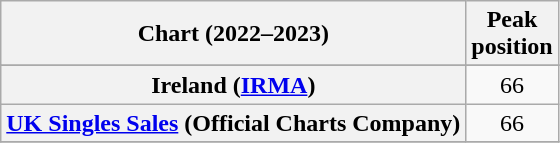<table class="wikitable sortable plainrowheaders" style="text-align:center">
<tr>
<th>Chart (2022–2023)</th>
<th>Peak<br>position</th>
</tr>
<tr>
</tr>
<tr>
<th scope="row">Ireland (<a href='#'>IRMA</a>)</th>
<td>66</td>
</tr>
<tr>
<th scope="row"><a href='#'>UK Singles Sales</a> (Official Charts Company)</th>
<td>66</td>
</tr>
<tr>
</tr>
</table>
